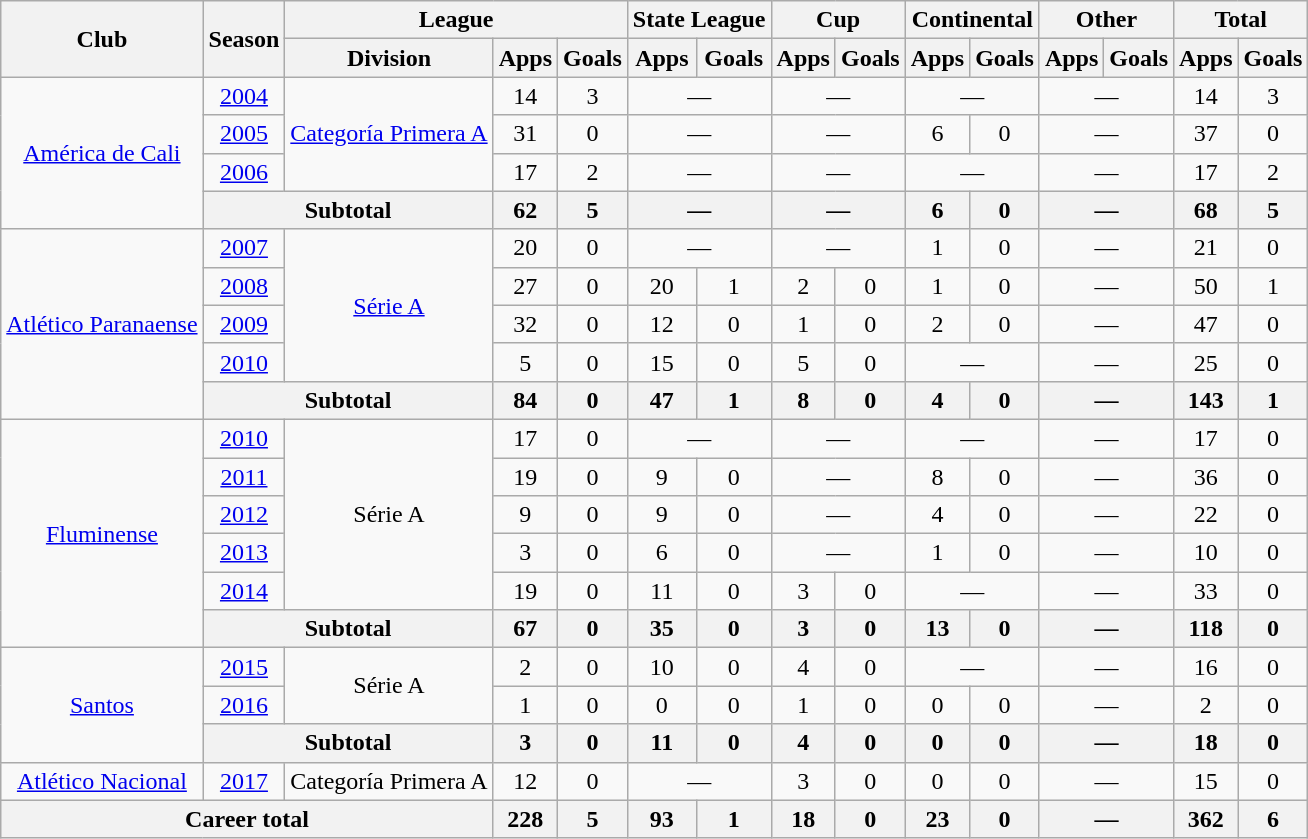<table class="wikitable" style="text-align: center;">
<tr>
<th rowspan="2">Club</th>
<th rowspan="2">Season</th>
<th colspan="3">League</th>
<th colspan="2">State League</th>
<th colspan="2">Cup</th>
<th colspan="2">Continental</th>
<th colspan="2">Other</th>
<th colspan="2">Total</th>
</tr>
<tr>
<th>Division</th>
<th>Apps</th>
<th>Goals</th>
<th>Apps</th>
<th>Goals</th>
<th>Apps</th>
<th>Goals</th>
<th>Apps</th>
<th>Goals</th>
<th>Apps</th>
<th>Goals</th>
<th>Apps</th>
<th>Goals</th>
</tr>
<tr>
<td rowspan="4" valign="center"><a href='#'>América de Cali</a></td>
<td><a href='#'>2004</a></td>
<td rowspan="3"><a href='#'>Categoría Primera A</a></td>
<td>14</td>
<td>3</td>
<td colspan="2">—</td>
<td colspan="2">—</td>
<td colspan="2">—</td>
<td colspan="2">—</td>
<td>14</td>
<td>3</td>
</tr>
<tr>
<td><a href='#'>2005</a></td>
<td>31</td>
<td>0</td>
<td colspan="2">—</td>
<td colspan="2">—</td>
<td>6</td>
<td>0</td>
<td colspan="2">—</td>
<td>37</td>
<td>0</td>
</tr>
<tr>
<td><a href='#'>2006</a></td>
<td>17</td>
<td>2</td>
<td colspan="2">—</td>
<td colspan="2">—</td>
<td colspan="2">—</td>
<td colspan="2">—</td>
<td>17</td>
<td>2</td>
</tr>
<tr>
<th colspan="2">Subtotal</th>
<th>62</th>
<th>5</th>
<th colspan="2">—</th>
<th colspan="2">—</th>
<th>6</th>
<th>0</th>
<th colspan="2">—</th>
<th>68</th>
<th>5</th>
</tr>
<tr>
<td rowspan="5" valign="center"><a href='#'>Atlético Paranaense</a></td>
<td><a href='#'>2007</a></td>
<td rowspan="4"><a href='#'>Série A</a></td>
<td>20</td>
<td>0</td>
<td colspan="2">—</td>
<td colspan="2">—</td>
<td>1</td>
<td>0</td>
<td colspan="2">—</td>
<td>21</td>
<td>0</td>
</tr>
<tr>
<td><a href='#'>2008</a></td>
<td>27</td>
<td>0</td>
<td>20</td>
<td>1</td>
<td>2</td>
<td>0</td>
<td>1</td>
<td>0</td>
<td colspan="2">—</td>
<td>50</td>
<td>1</td>
</tr>
<tr>
<td><a href='#'>2009</a></td>
<td>32</td>
<td>0</td>
<td>12</td>
<td>0</td>
<td>1</td>
<td>0</td>
<td>2</td>
<td>0</td>
<td colspan="2">—</td>
<td>47</td>
<td>0</td>
</tr>
<tr>
<td><a href='#'>2010</a></td>
<td>5</td>
<td>0</td>
<td>15</td>
<td>0</td>
<td>5</td>
<td>0</td>
<td colspan="2">—</td>
<td colspan="2">—</td>
<td>25</td>
<td>0</td>
</tr>
<tr>
<th colspan="2">Subtotal</th>
<th>84</th>
<th>0</th>
<th>47</th>
<th>1</th>
<th>8</th>
<th>0</th>
<th>4</th>
<th>0</th>
<th colspan="2">—</th>
<th>143</th>
<th>1</th>
</tr>
<tr>
<td rowspan="6" valign="center"><a href='#'>Fluminense</a></td>
<td><a href='#'>2010</a></td>
<td rowspan="5">Série A</td>
<td>17</td>
<td>0</td>
<td colspan="2">—</td>
<td colspan="2">—</td>
<td colspan="2">—</td>
<td colspan="2">—</td>
<td>17</td>
<td>0</td>
</tr>
<tr>
<td><a href='#'>2011</a></td>
<td>19</td>
<td>0</td>
<td>9</td>
<td>0</td>
<td colspan="2">—</td>
<td>8</td>
<td>0</td>
<td colspan="2">—</td>
<td>36</td>
<td>0</td>
</tr>
<tr>
<td><a href='#'>2012</a></td>
<td>9</td>
<td>0</td>
<td>9</td>
<td>0</td>
<td colspan="2">—</td>
<td>4</td>
<td>0</td>
<td colspan="2">—</td>
<td>22</td>
<td>0</td>
</tr>
<tr>
<td><a href='#'>2013</a></td>
<td>3</td>
<td>0</td>
<td>6</td>
<td>0</td>
<td colspan="2">—</td>
<td>1</td>
<td>0</td>
<td colspan="2">—</td>
<td>10</td>
<td>0</td>
</tr>
<tr>
<td><a href='#'>2014</a></td>
<td>19</td>
<td>0</td>
<td>11</td>
<td>0</td>
<td>3</td>
<td>0</td>
<td colspan="2">—</td>
<td colspan="2">—</td>
<td>33</td>
<td>0</td>
</tr>
<tr>
<th colspan="2">Subtotal</th>
<th>67</th>
<th>0</th>
<th>35</th>
<th>0</th>
<th>3</th>
<th>0</th>
<th>13</th>
<th>0</th>
<th colspan="2">—</th>
<th>118</th>
<th>0</th>
</tr>
<tr>
<td rowspan="3" valign="center"><a href='#'>Santos</a></td>
<td><a href='#'>2015</a></td>
<td rowspan="2">Série A</td>
<td>2</td>
<td>0</td>
<td>10</td>
<td>0</td>
<td>4</td>
<td>0</td>
<td colspan="2">—</td>
<td colspan="2">—</td>
<td>16</td>
<td>0</td>
</tr>
<tr>
<td><a href='#'>2016</a></td>
<td>1</td>
<td>0</td>
<td>0</td>
<td>0</td>
<td>1</td>
<td>0</td>
<td>0</td>
<td>0</td>
<td colspan="2">—</td>
<td>2</td>
<td>0</td>
</tr>
<tr>
<th colspan="2">Subtotal</th>
<th>3</th>
<th>0</th>
<th>11</th>
<th>0</th>
<th>4</th>
<th>0</th>
<th>0</th>
<th>0</th>
<th colspan="2">—</th>
<th>18</th>
<th>0</th>
</tr>
<tr>
<td valign="center"><a href='#'>Atlético Nacional</a></td>
<td><a href='#'>2017</a></td>
<td>Categoría Primera A</td>
<td>12</td>
<td>0</td>
<td colspan="2">—</td>
<td>3</td>
<td>0</td>
<td>0</td>
<td>0</td>
<td colspan="2">—</td>
<td>15</td>
<td>0</td>
</tr>
<tr>
<th colspan="3"><strong>Career total</strong></th>
<th>228</th>
<th>5</th>
<th>93</th>
<th>1</th>
<th>18</th>
<th>0</th>
<th>23</th>
<th>0</th>
<th colspan="2">—</th>
<th>362</th>
<th>6</th>
</tr>
</table>
